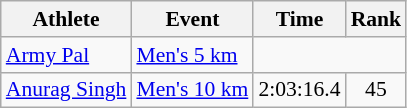<table class="wikitable" style="text-align:center; font-size:90%">
<tr>
<th>Athlete</th>
<th>Event</th>
<th>Time</th>
<th>Rank</th>
</tr>
<tr>
<td align=left><a href='#'>Army Pal</a></td>
<td align=left><a href='#'>Men's 5 km</a></td>
<td colspan=2></td>
</tr>
<tr>
<td align=left><a href='#'>Anurag Singh</a></td>
<td align=left><a href='#'>Men's 10 km</a></td>
<td>2:03:16.4</td>
<td>45</td>
</tr>
</table>
